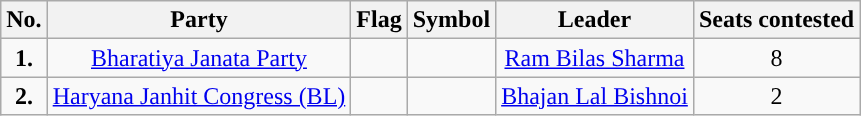<table class="wikitable">
<tr>
<th>No.</th>
<th>Party</th>
<th>Flag</th>
<th>Symbol</th>
<th>Leader</th>
<th>Seats contested</th>
</tr>
<tr>
<td ! style="text-align:center; background:"><strong>1.</strong></td>
<td style="text-align:center"><a href='#'>Bharatiya Janata Party</a></td>
<td></td>
<td></td>
<td style="text-align:center"><a href='#'>Ram Bilas Sharma</a></td>
<td style="text-align:center">8</td>
</tr>
<tr>
<td ! style="text-align:center; background:"><strong>2.</strong></td>
<td style="text-align:center"><a href='#'>Haryana Janhit Congress (BL)</a></td>
<td></td>
<td></td>
<td style="text-align:center"><a href='#'>Bhajan Lal Bishnoi</a></td>
<td style="text-align:center">2</td>
</tr>
</table>
